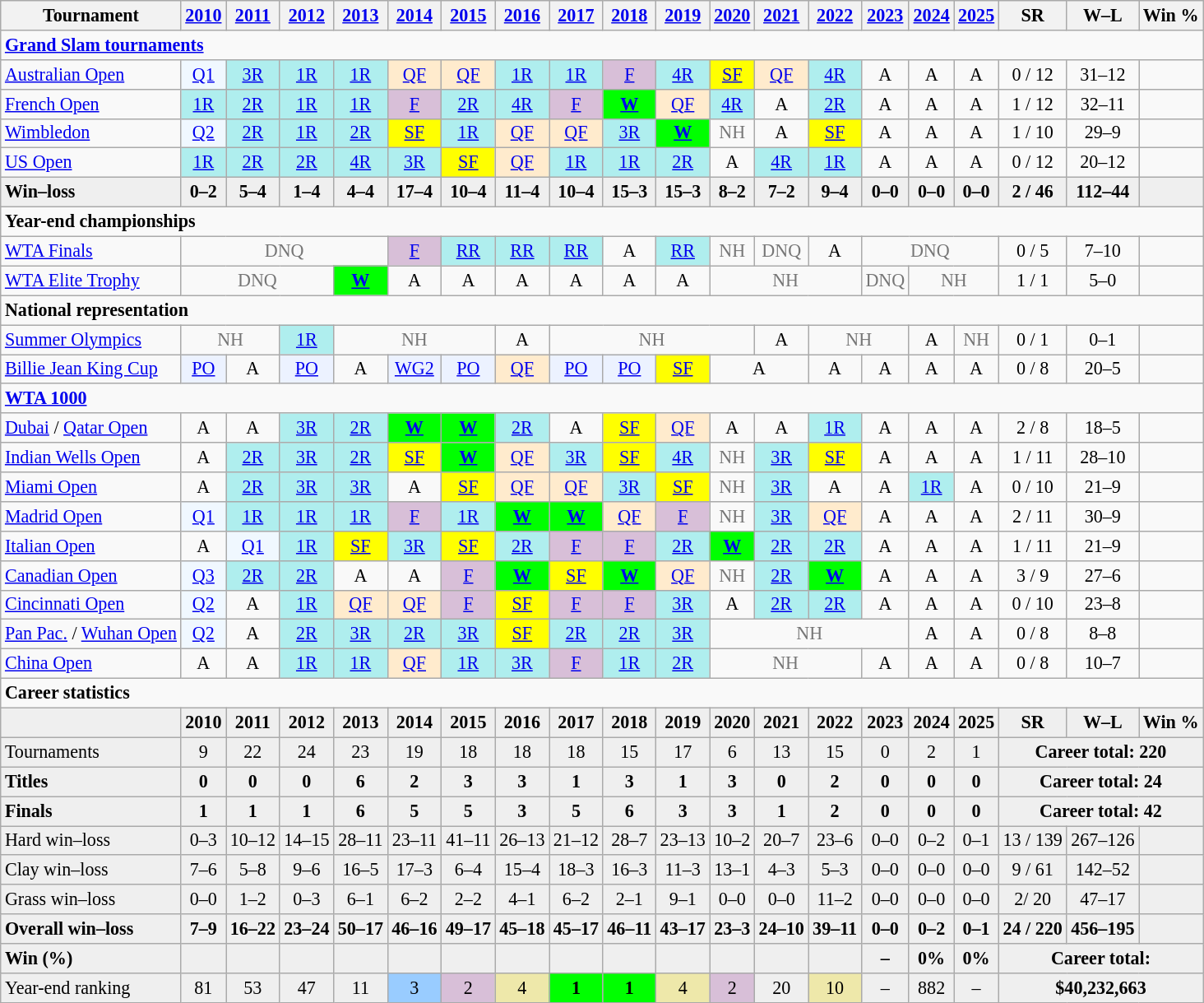<table class="wikitable nowrap" style=text-align:center;font-size:92%>
<tr>
<th>Tournament</th>
<th><a href='#'>2010</a></th>
<th><a href='#'>2011</a></th>
<th><a href='#'>2012</a></th>
<th><a href='#'>2013</a></th>
<th><a href='#'>2014</a></th>
<th><a href='#'>2015</a></th>
<th><a href='#'>2016</a></th>
<th><a href='#'>2017</a></th>
<th><a href='#'>2018</a></th>
<th><a href='#'>2019</a></th>
<th><a href='#'>2020</a></th>
<th><a href='#'>2021</a></th>
<th><a href='#'>2022</a></th>
<th><a href='#'>2023</a></th>
<th><a href='#'>2024</a></th>
<th><a href='#'>2025</a></th>
<th>SR</th>
<th>W–L</th>
<th>Win %</th>
</tr>
<tr>
<td colspan="20" style="text-align:left"><strong><a href='#'>Grand Slam tournaments</a></strong></td>
</tr>
<tr>
<td align=left><a href='#'>Australian Open</a></td>
<td bgcolor=f0f8ff><a href='#'>Q1</a></td>
<td bgcolor=afeeee><a href='#'>3R</a></td>
<td bgcolor=afeeee><a href='#'>1R</a></td>
<td bgcolor=afeeee><a href='#'>1R</a></td>
<td bgcolor=ffebcd><a href='#'>QF</a></td>
<td bgcolor=ffebcd><a href='#'>QF</a></td>
<td bgcolor=afeeee><a href='#'>1R</a></td>
<td bgcolor=afeeee><a href='#'>1R</a></td>
<td bgcolor=thistle><a href='#'>F</a></td>
<td bgcolor=afeeee><a href='#'>4R</a></td>
<td bgcolor=yellow><a href='#'>SF</a></td>
<td bgcolor=ffebcd><a href='#'>QF</a></td>
<td bgcolor=afeeee><a href='#'>4R</a></td>
<td>A</td>
<td>A</td>
<td>A</td>
<td>0 / 12</td>
<td>31–12</td>
<td></td>
</tr>
<tr>
<td align=left><a href='#'>French Open</a></td>
<td bgcolor=afeeee><a href='#'>1R</a></td>
<td bgcolor=afeeee><a href='#'>2R</a></td>
<td bgcolor=afeeee><a href='#'>1R</a></td>
<td bgcolor=afeeee><a href='#'>1R</a></td>
<td bgcolor=thistle><a href='#'>F</a></td>
<td bgcolor=afeeee><a href='#'>2R</a></td>
<td bgcolor=afeeee><a href='#'>4R</a></td>
<td bgcolor=thistle><a href='#'>F</a></td>
<td bgcolor=lime><a href='#'><strong>W</strong></a></td>
<td bgcolor=ffebcd><a href='#'>QF</a></td>
<td bgcolor=afeeee><a href='#'>4R</a></td>
<td>A</td>
<td bgcolor=afeeee><a href='#'>2R</a></td>
<td>A</td>
<td>A</td>
<td>A</td>
<td>1 / 12</td>
<td>32–11</td>
<td></td>
</tr>
<tr>
<td align=left><a href='#'>Wimbledon</a></td>
<td bgcolor=f0f8ff><a href='#'>Q2</a></td>
<td bgcolor=afeeee><a href='#'>2R</a></td>
<td bgcolor=afeeee><a href='#'>1R</a></td>
<td bgcolor=afeeee><a href='#'>2R</a></td>
<td bgcolor=yellow><a href='#'>SF</a></td>
<td bgcolor=afeeee><a href='#'>1R</a></td>
<td bgcolor=ffebcd><a href='#'>QF</a></td>
<td bgcolor=ffebcd><a href='#'>QF</a></td>
<td bgcolor=afeeee><a href='#'>3R</a></td>
<td bgcolor=lime><a href='#'><strong>W</strong></a></td>
<td style=color:#767676>NH</td>
<td>A</td>
<td bgcolor=yellow><a href='#'>SF</a></td>
<td>A</td>
<td>A</td>
<td>A</td>
<td>1 / 10</td>
<td>29–9</td>
<td></td>
</tr>
<tr>
<td align=left><a href='#'>US Open</a></td>
<td bgcolor=afeeee><a href='#'>1R</a></td>
<td bgcolor=afeeee><a href='#'>2R</a></td>
<td bgcolor=afeeee><a href='#'>2R</a></td>
<td bgcolor=afeeee><a href='#'>4R</a></td>
<td bgcolor=afeeee><a href='#'>3R</a></td>
<td bgcolor=yellow><a href='#'>SF</a></td>
<td bgcolor=ffebcd><a href='#'>QF</a></td>
<td bgcolor=afeeee><a href='#'>1R</a></td>
<td bgcolor=afeeee><a href='#'>1R</a></td>
<td bgcolor=afeeee><a href='#'>2R</a></td>
<td>A</td>
<td bgcolor=afeeee><a href='#'>4R</a></td>
<td bgcolor=afeeee><a href='#'>1R</a></td>
<td>A</td>
<td>A</td>
<td>A</td>
<td>0 / 12</td>
<td>20–12</td>
<td></td>
</tr>
<tr style=font-weight:bold;background:#efefef>
<td style=text-align:left>Win–loss</td>
<td>0–2</td>
<td>5–4</td>
<td>1–4</td>
<td>4–4</td>
<td>17–4</td>
<td>10–4</td>
<td>11–4</td>
<td>10–4</td>
<td>15–3</td>
<td>15–3</td>
<td>8–2</td>
<td>7–2</td>
<td>9–4</td>
<td>0–0</td>
<td>0–0</td>
<td>0–0</td>
<td>2 / 46</td>
<td>112–44</td>
<td></td>
</tr>
<tr>
<td colspan="20" style="text-align:left"><strong>Year-end championships</strong></td>
</tr>
<tr>
<td align=left><a href='#'>WTA Finals</a></td>
<td colspan=4 style=color:#767676>DNQ</td>
<td bgcolor=thistle><a href='#'>F</a></td>
<td bgcolor=afeeee><a href='#'>RR</a></td>
<td bgcolor=afeeee><a href='#'>RR</a></td>
<td bgcolor=afeeee><a href='#'>RR</a></td>
<td>A</td>
<td bgcolor=afeeee><a href='#'>RR</a></td>
<td style=color:#767676>NH</td>
<td style=color:#767676>DNQ</td>
<td>A</td>
<td colspan=3 style=color:#767676>DNQ</td>
<td>0 / 5</td>
<td>7–10</td>
<td></td>
</tr>
<tr>
<td align=left><a href='#'>WTA Elite Trophy</a></td>
<td colspan=3 style=color:#767676>DNQ</td>
<td bgcolor=lime><strong><a href='#'>W</a></strong></td>
<td>A</td>
<td>A</td>
<td>A</td>
<td>A</td>
<td>A</td>
<td>A</td>
<td colspan="3" style="color:#767676">NH</td>
<td style=color:#767676>DNQ</td>
<td colspan="2" style="color:#767676">NH</td>
<td>1 / 1</td>
<td>5–0</td>
<td></td>
</tr>
<tr>
<td colspan="20" style="text-align:left"><strong>National representation</strong></td>
</tr>
<tr>
<td align=left><a href='#'>Summer Olympics</a></td>
<td colspan=2 style=color:#767676>NH</td>
<td style=background:#afeeee><a href='#'>1R</a></td>
<td colspan=3 style=color:#767676>NH</td>
<td>A</td>
<td colspan=4 style=color:#767676>NH</td>
<td>A</td>
<td colspan=2 style=color:#767676>NH</td>
<td>A</td>
<td style=color:#767676>NH</td>
<td>0 / 1</td>
<td>0–1</td>
<td></td>
</tr>
<tr>
<td style=text-align:left><a href='#'>Billie Jean King Cup</a></td>
<td bgcolor=ecf2ff><a href='#'>PO</a></td>
<td>A</td>
<td bgcolor=ecf2ff><a href='#'>PO</a></td>
<td>A</td>
<td bgcolor=ecf2ff><a href='#'>WG2</a></td>
<td bgcolor=ecf2ff><a href='#'>PO</a></td>
<td bgcolor=ffebcd><a href='#'>QF</a></td>
<td bgcolor=ecf2ff><a href='#'>PO</a></td>
<td bgcolor=ecf2ff><a href='#'>PO</a></td>
<td bgcolor=yellow><a href='#'>SF</a></td>
<td colspan="2">A</td>
<td>A</td>
<td>A</td>
<td>A</td>
<td>A</td>
<td>0 / 8</td>
<td>20–5</td>
<td></td>
</tr>
<tr>
<td colspan="20" style="text-align:left"><strong><a href='#'>WTA 1000</a></strong></td>
</tr>
<tr>
<td align="left"><a href='#'>Dubai</a> / <a href='#'>Qatar Open</a></td>
<td>A</td>
<td>A</td>
<td bgcolor=afeeee><a href='#'>3R</a></td>
<td bgcolor=afeeee><a href='#'>2R</a></td>
<td bgcolor=lime><a href='#'><strong>W</strong></a></td>
<td bgcolor=lime><a href='#'><strong>W</strong></a></td>
<td bgcolor=afeeee><a href='#'>2R</a></td>
<td>A</td>
<td bgcolor=yellow><a href='#'>SF</a></td>
<td bgcolor=ffebcd><a href='#'>QF</a></td>
<td>A</td>
<td>A</td>
<td bgcolor=afeeee><a href='#'>1R</a></td>
<td>A</td>
<td>A</td>
<td>A</td>
<td>2 / 8</td>
<td>18–5</td>
<td></td>
</tr>
<tr>
<td align=left><a href='#'>Indian Wells Open</a></td>
<td>A</td>
<td bgcolor=afeeee><a href='#'>2R</a></td>
<td bgcolor=afeeee><a href='#'>3R</a></td>
<td bgcolor=afeeee><a href='#'>2R</a></td>
<td bgcolor=yellow><a href='#'>SF</a></td>
<td bgcolor=lime><a href='#'><strong>W</strong></a></td>
<td bgcolor=ffebcd><a href='#'>QF</a></td>
<td bgcolor=afeeee><a href='#'>3R</a></td>
<td bgcolor=yellow><a href='#'>SF</a></td>
<td bgcolor=afeeee><a href='#'>4R</a></td>
<td style="color:#767676">NH</td>
<td bgcolor=afeeee><a href='#'>3R</a></td>
<td bgcolor=yellow><a href='#'>SF</a></td>
<td>A</td>
<td>A</td>
<td>A</td>
<td>1 / 11</td>
<td>28–10</td>
<td></td>
</tr>
<tr>
<td align=left><a href='#'>Miami Open</a></td>
<td>A</td>
<td bgcolor=afeeee><a href='#'>2R</a></td>
<td bgcolor=afeeee><a href='#'>3R</a></td>
<td bgcolor=afeeee><a href='#'>3R</a></td>
<td>A</td>
<td bgcolor=yellow><a href='#'>SF</a></td>
<td bgcolor=ffebcd><a href='#'>QF</a></td>
<td bgcolor=ffebcd><a href='#'>QF</a></td>
<td bgcolor=afeeee><a href='#'>3R</a></td>
<td bgcolor=yellow><a href='#'>SF</a></td>
<td style=color:#767676>NH</td>
<td bgcolor=afeeee><a href='#'>3R</a></td>
<td>A</td>
<td>A</td>
<td bgcolor=afeeee><a href='#'>1R</a></td>
<td>A</td>
<td>0 / 10</td>
<td>21–9</td>
<td></td>
</tr>
<tr>
<td align=left><a href='#'>Madrid Open</a></td>
<td bgcolor=f0f8ff><a href='#'>Q1</a></td>
<td bgcolor=afeeee><a href='#'>1R</a></td>
<td bgcolor=afeeee><a href='#'>1R</a></td>
<td bgcolor=afeeee><a href='#'>1R</a></td>
<td bgcolor=thistle><a href='#'>F</a></td>
<td bgcolor=afeeee><a href='#'>1R</a></td>
<td bgcolor=lime><a href='#'><strong>W</strong></a></td>
<td bgcolor=lime><a href='#'><strong>W</strong></a></td>
<td bgcolor=ffebcd><a href='#'>QF</a></td>
<td bgcolor=thistle><a href='#'>F</a></td>
<td style=color:#767676>NH</td>
<td bgcolor=afeeee><a href='#'>3R</a></td>
<td bgcolor=ffebcd><a href='#'>QF</a></td>
<td>A</td>
<td>A</td>
<td>A</td>
<td>2 / 11</td>
<td>30–9</td>
<td></td>
</tr>
<tr>
<td align="left"><a href='#'>Italian Open</a></td>
<td>A</td>
<td bgcolor=f0f8ff><a href='#'>Q1</a></td>
<td bgcolor=afeeee><a href='#'>1R</a></td>
<td bgcolor=yellow><a href='#'>SF</a></td>
<td bgcolor=afeeee><a href='#'>3R</a></td>
<td bgcolor=yellow><a href='#'>SF</a></td>
<td bgcolor=afeeee><a href='#'>2R</a></td>
<td bgcolor=thistle><a href='#'>F</a></td>
<td bgcolor=thistle><a href='#'>F</a></td>
<td bgcolor=afeeee><a href='#'>2R</a></td>
<td bgcolor=lime><a href='#'><strong>W</strong></a></td>
<td bgcolor=afeeee><a href='#'>2R</a></td>
<td bgcolor=afeeee><a href='#'>2R</a></td>
<td>A</td>
<td>A</td>
<td>A</td>
<td>1 / 11</td>
<td>21–9</td>
<td></td>
</tr>
<tr>
<td align="left"><a href='#'>Canadian Open</a></td>
<td bgcolor=f0f8ff><a href='#'>Q3</a></td>
<td bgcolor=afeeee><a href='#'>2R</a></td>
<td bgcolor=afeeee><a href='#'>2R</a></td>
<td>A</td>
<td>A</td>
<td bgcolor=thistle><a href='#'>F</a></td>
<td bgcolor=lime><a href='#'><strong>W</strong></a></td>
<td bgcolor=yellow><a href='#'>SF</a></td>
<td bgcolor=lime><a href='#'><strong>W</strong></a></td>
<td bgcolor=ffebcd><a href='#'>QF</a></td>
<td style="color:#767676">NH</td>
<td bgcolor=afeeee><a href='#'>2R</a></td>
<td bgcolor=lime><a href='#'><strong>W</strong></a></td>
<td>A</td>
<td>A</td>
<td>A</td>
<td>3 / 9</td>
<td>27–6</td>
<td></td>
</tr>
<tr>
<td align="left"><a href='#'>Cincinnati Open</a></td>
<td bgcolor=f0f8ff><a href='#'>Q2</a></td>
<td>A</td>
<td bgcolor=afeeee><a href='#'>1R</a></td>
<td bgcolor=ffebcd><a href='#'>QF</a></td>
<td bgcolor=ffebcd><a href='#'>QF</a></td>
<td bgcolor=thistle><a href='#'>F</a></td>
<td bgcolor=yellow><a href='#'>SF</a></td>
<td bgcolor=thistle><a href='#'>F</a></td>
<td bgcolor=thistle><a href='#'>F</a></td>
<td bgcolor=afeeee><a href='#'>3R</a></td>
<td>A</td>
<td bgcolor=afeeee><a href='#'>2R</a></td>
<td bgcolor=afeeee><a href='#'>2R</a></td>
<td>A</td>
<td>A</td>
<td>A</td>
<td>0 / 10</td>
<td>23–8</td>
<td></td>
</tr>
<tr>
<td align="left"><a href='#'>Pan Pac.</a> / <a href='#'>Wuhan Open</a></td>
<td bgcolor=f0f8ff><a href='#'>Q2</a></td>
<td>A</td>
<td bgcolor=afeeee><a href='#'>2R</a></td>
<td bgcolor=afeeee><a href='#'>3R</a></td>
<td bgcolor=afeeee><a href='#'>2R</a></td>
<td bgcolor=afeeee><a href='#'>3R</a></td>
<td bgcolor=yellow><a href='#'>SF</a></td>
<td bgcolor=afeeee><a href='#'>2R</a></td>
<td bgcolor=afeeee><a href='#'>2R</a></td>
<td bgcolor=afeeee><a href='#'>3R</a></td>
<td colspan="4" style="color:#767676">NH</td>
<td>A</td>
<td>A</td>
<td>0 / 8</td>
<td>8–8</td>
<td></td>
</tr>
<tr>
<td align=left><a href='#'>China Open</a></td>
<td>A</td>
<td>A</td>
<td bgcolor=afeeee><a href='#'>1R</a></td>
<td bgcolor=afeeee><a href='#'>1R</a></td>
<td bgcolor=ffebcd><a href='#'>QF</a></td>
<td bgcolor=afeeee><a href='#'>1R</a></td>
<td bgcolor=afeeee><a href='#'>3R</a></td>
<td bgcolor=thistle><a href='#'>F</a></td>
<td bgcolor=afeeee><a href='#'>1R</a></td>
<td bgcolor=afeeee><a href='#'>2R</a></td>
<td colspan="3" style="color:#767676">NH</td>
<td>A</td>
<td>A</td>
<td>A</td>
<td>0 / 8</td>
<td>10–7</td>
<td></td>
</tr>
<tr>
<td colspan="20" style="text-align:left"><strong>Career statistics</strong></td>
</tr>
<tr style=font-weight:bold;background:#efefef>
<td></td>
<td>2010</td>
<td>2011</td>
<td>2012</td>
<td>2013</td>
<td>2014</td>
<td>2015</td>
<td>2016</td>
<td>2017</td>
<td>2018</td>
<td>2019</td>
<td>2020</td>
<td>2021</td>
<td>2022</td>
<td>2023</td>
<td>2024</td>
<td>2025</td>
<td>SR</td>
<td>W–L</td>
<td>Win %</td>
</tr>
<tr bgcolor=efefef>
<td align=left>Tournaments</td>
<td>9</td>
<td>22</td>
<td>24</td>
<td>23</td>
<td>19</td>
<td>18</td>
<td>18</td>
<td>18</td>
<td>15</td>
<td>17</td>
<td>6</td>
<td>13</td>
<td>15</td>
<td>0</td>
<td>2</td>
<td>1</td>
<td colspan=3><strong>Career total: 220</strong></td>
</tr>
<tr style=font-weight:bold;background:#efefef>
<td style=text-align:left>Titles</td>
<td>0</td>
<td>0</td>
<td>0</td>
<td>6</td>
<td>2</td>
<td>3</td>
<td>3</td>
<td>1</td>
<td>3</td>
<td>1</td>
<td>3</td>
<td>0</td>
<td>2</td>
<td>0</td>
<td>0</td>
<td>0</td>
<td colspan=3>Career total: 24</td>
</tr>
<tr style=font-weight:bold;background:#efefef>
<td style=text-align:left>Finals</td>
<td>1</td>
<td>1</td>
<td>1</td>
<td>6</td>
<td>5</td>
<td>5</td>
<td>3</td>
<td>5</td>
<td>6</td>
<td>3</td>
<td>3</td>
<td>1</td>
<td>2</td>
<td>0</td>
<td>0</td>
<td>0</td>
<td colspan=3>Career total: 42</td>
</tr>
<tr style=background:#efefef>
<td align=left>Hard win–loss</td>
<td>0–3</td>
<td>10–12</td>
<td>14–15</td>
<td>28–11</td>
<td>23–11</td>
<td>41–11</td>
<td>26–13</td>
<td>21–12</td>
<td>28–7</td>
<td>23–13</td>
<td>10–2</td>
<td>20–7</td>
<td>23–6</td>
<td>0–0</td>
<td>0–2</td>
<td>0–1</td>
<td>13 / 139</td>
<td>267–126</td>
<td></td>
</tr>
<tr style=background:#efefef>
<td align=left>Clay win–loss</td>
<td>7–6</td>
<td>5–8</td>
<td>9–6</td>
<td>16–5</td>
<td>17–3</td>
<td>6–4</td>
<td>15–4</td>
<td>18–3</td>
<td>16–3</td>
<td>11–3</td>
<td>13–1</td>
<td>4–3</td>
<td>5–3</td>
<td>0–0</td>
<td>0–0</td>
<td>0–0</td>
<td>9 / 61</td>
<td>142–52</td>
<td></td>
</tr>
<tr style=background:#efefef>
<td align=left>Grass win–loss</td>
<td>0–0</td>
<td>1–2</td>
<td>0–3</td>
<td>6–1</td>
<td>6–2</td>
<td>2–2</td>
<td>4–1</td>
<td>6–2</td>
<td>2–1</td>
<td>9–1</td>
<td>0–0</td>
<td>0–0</td>
<td>11–2</td>
<td>0–0</td>
<td>0–0</td>
<td>0–0</td>
<td>2/ 20</td>
<td>47–17</td>
<td></td>
</tr>
<tr style=font-weight:bold;background:#efefef>
<td style=text-align:left>Overall win–loss</td>
<td>7–9</td>
<td>16–22</td>
<td>23–24</td>
<td>50–17</td>
<td>46–16</td>
<td>49–17</td>
<td>45–18</td>
<td>45–17</td>
<td>46–11</td>
<td>43–17</td>
<td>23–3</td>
<td>24–10</td>
<td>39–11</td>
<td>0–0</td>
<td>0–2</td>
<td>0–1</td>
<td>24 / 220</td>
<td>456–195</td>
<td></td>
</tr>
<tr style=font-weight:bold;background:#efefef>
<td style=text-align:left>Win (%)</td>
<td></td>
<td></td>
<td></td>
<td></td>
<td></td>
<td></td>
<td></td>
<td></td>
<td></td>
<td></td>
<td></td>
<td></td>
<td></td>
<td>–</td>
<td>0%</td>
<td>0%</td>
<td colspan=3>Career total: </td>
</tr>
<tr bgcolor=efefef>
<td align=left>Year-end ranking</td>
<td>81</td>
<td>53</td>
<td>47</td>
<td>11</td>
<td bgcolor=99ccff>3</td>
<td bgcolor=thistle>2</td>
<td bgcolor=eee8aa>4</td>
<td bgcolor=lime><strong>1</strong></td>
<td bgcolor=lime><strong>1</strong></td>
<td bgcolor=eee8aa>4</td>
<td bgcolor=thistle>2</td>
<td>20</td>
<td bgcolor=eee8aa>10</td>
<td>–</td>
<td>882</td>
<td>–</td>
<td colspan=3><strong>$40,232,663</strong></td>
</tr>
</table>
